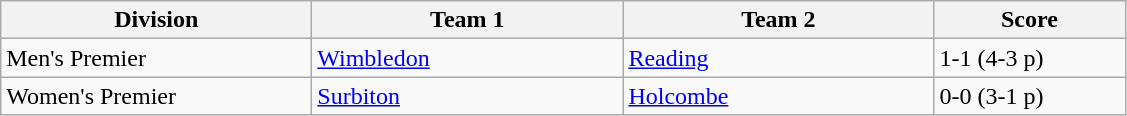<table class="wikitable" style="font-size: 100%">
<tr>
<th width=200>Division</th>
<th width=200>Team 1</th>
<th width=200>Team 2</th>
<th width=120>Score</th>
</tr>
<tr>
<td>Men's Premier</td>
<td><a href='#'>Wimbledon</a></td>
<td><a href='#'>Reading</a></td>
<td>1-1 (4-3 p)</td>
</tr>
<tr>
<td>Women's Premier</td>
<td><a href='#'>Surbiton</a></td>
<td><a href='#'>Holcombe</a></td>
<td>0-0 (3-1 p)</td>
</tr>
</table>
